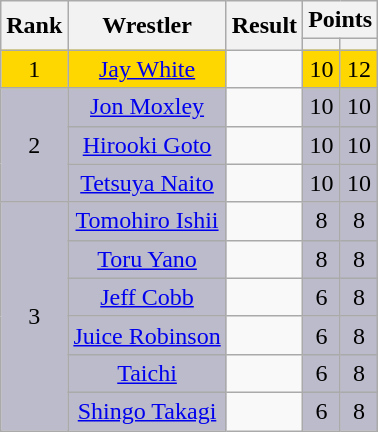<table class="wikitable mw-collapsible mw-collapsed" plainrowheaders sortable" style="text-align: center">
<tr>
<th scope="col" rowspan="2">Rank</th>
<th scope="col" rowspan="2">Wrestler</th>
<th scope="col" rowspan="2">Result</th>
<th scope="col" colspan="2">Points</th>
</tr>
<tr>
<th></th>
<th></th>
</tr>
<tr>
<td style="background: gold">1</td>
<td style="background: gold"><a href='#'>Jay White</a></td>
<td></td>
<td style="background: gold">10</td>
<td style="background: gold">12</td>
</tr>
<tr>
<td style="background: #BBBBCC;" rowspan=3>2</td>
<td style="background: #BBBBCC;"><a href='#'>Jon Moxley</a></td>
<td></td>
<td style="background: #BBBBCC;">10</td>
<td style="background: #BBBBCC;">10</td>
</tr>
<tr>
<td style="background: #BBBBCC;"><a href='#'>Hirooki Goto</a></td>
<td></td>
<td style="background: #BBBBCC;">10</td>
<td style="background: #BBBBCC;">10</td>
</tr>
<tr>
<td style="background: #BBBBCC;"><a href='#'>Tetsuya Naito</a></td>
<td></td>
<td style="background: #BBBBCC;">10</td>
<td style="background: #BBBBCC;">10</td>
</tr>
<tr>
<td style="background: #BBBBCC;" rowspan=6>3</td>
<td style="background: #BBBBCC;"><a href='#'>Tomohiro Ishii</a></td>
<td></td>
<td style="background: #BBBBCC;">8</td>
<td style="background: #BBBBCC;">8</td>
</tr>
<tr>
<td style="background: #BBBBCC;"><a href='#'>Toru Yano</a></td>
<td></td>
<td style="background: #BBBBCC;">8</td>
<td style="background: #BBBBCC;">8</td>
</tr>
<tr>
<td style="background: #BBBBCC;"><a href='#'>Jeff Cobb</a></td>
<td></td>
<td style="background: #BBBBCC;">6</td>
<td style="background: #BBBBCC;">8</td>
</tr>
<tr>
<td style="background: #BBBBCC;"><a href='#'>Juice Robinson</a></td>
<td></td>
<td style="background: #BBBBCC;">6</td>
<td style="background: #BBBBCC;">8</td>
</tr>
<tr>
<td style="background: #BBBBCC;"><a href='#'>Taichi</a></td>
<td></td>
<td style="background: #BBBBCC;">6</td>
<td style="background: #BBBBCC;">8</td>
</tr>
<tr>
<td style="background: #BBBBCC;"><a href='#'>Shingo Takagi</a></td>
<td></td>
<td style="background: #BBBBCC;">6</td>
<td style="background: #BBBBCC;">8</td>
</tr>
</table>
